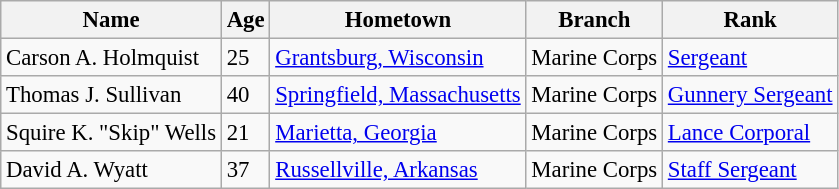<table class="wikitable" style="font-size: 95%;">
<tr>
<th>Name</th>
<th>Age</th>
<th>Hometown</th>
<th>Branch</th>
<th>Rank</th>
</tr>
<tr>
<td>Carson A. Holmquist</td>
<td>25</td>
<td><a href='#'>Grantsburg, Wisconsin</a></td>
<td>Marine Corps</td>
<td><a href='#'>Sergeant</a></td>
</tr>
<tr>
<td>Thomas J. Sullivan</td>
<td>40</td>
<td><a href='#'>Springfield, Massachusetts</a></td>
<td>Marine Corps</td>
<td><a href='#'>Gunnery Sergeant</a></td>
</tr>
<tr>
<td>Squire K. "Skip" Wells</td>
<td>21</td>
<td><a href='#'>Marietta, Georgia</a></td>
<td>Marine Corps</td>
<td><a href='#'>Lance Corporal</a></td>
</tr>
<tr>
<td>David A. Wyatt</td>
<td>37</td>
<td><a href='#'>Russellville, Arkansas</a></td>
<td>Marine Corps</td>
<td><a href='#'>Staff Sergeant</a></td>
</tr>
</table>
